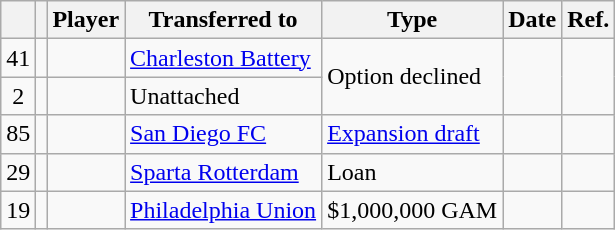<table class="wikitable sortable nowrap">
<tr>
<th></th>
<th></th>
<th>Player</th>
<th>Transferred to</th>
<th>Type</th>
<th>Date</th>
<th>Ref.</th>
</tr>
<tr>
<td align=center>41</td>
<td align=center></td>
<td></td>
<td> <a href='#'>Charleston Battery</a></td>
<td rowspan=2>Option declined</td>
<td rowspan=2></td>
<td rowspan=2 align=center></td>
</tr>
<tr>
<td align=center>2</td>
<td align=center></td>
<td></td>
<td>Unattached</td>
</tr>
<tr>
<td align=center>85</td>
<td align=center></td>
<td></td>
<td> <a href='#'>San Diego FC</a></td>
<td><a href='#'>Expansion draft</a></td>
<td></td>
<td align=center></td>
</tr>
<tr>
<td align=center>29</td>
<td align=center></td>
<td></td>
<td> <a href='#'>Sparta Rotterdam</a></td>
<td>Loan</td>
<td></td>
<td align=center></td>
</tr>
<tr>
<td align=center>19</td>
<td align=center></td>
<td></td>
<td> <a href='#'>Philadelphia Union</a></td>
<td>$1,000,000 GAM</td>
<td></td>
<td align=center></td>
</tr>
</table>
